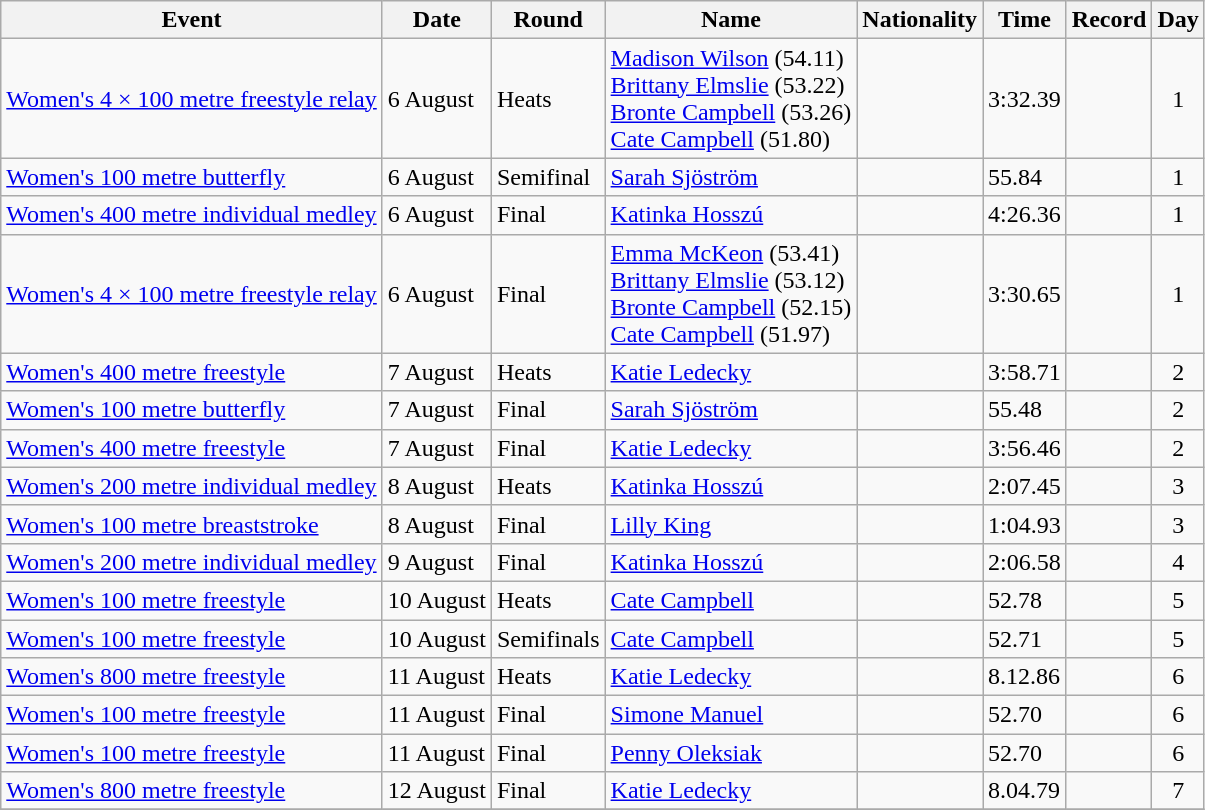<table class="wikitable sortable">
<tr>
<th>Event</th>
<th>Date</th>
<th>Round</th>
<th>Name</th>
<th>Nationality</th>
<th>Time</th>
<th>Record</th>
<th>Day</th>
</tr>
<tr>
<td><a href='#'>Women's 4 × 100 metre freestyle relay</a></td>
<td>6 August</td>
<td>Heats</td>
<td><a href='#'>Madison Wilson</a> (54.11)<br><a href='#'>Brittany Elmslie</a> (53.22)<br><a href='#'>Bronte Campbell</a> (53.26)<br><a href='#'>Cate Campbell</a> (51.80)</td>
<td align=left></td>
<td>3:32.39</td>
<td align=center></td>
<td align=center>1</td>
</tr>
<tr>
<td><a href='#'>Women's 100 metre butterfly</a></td>
<td>6 August</td>
<td>Semifinal</td>
<td><a href='#'>Sarah Sjöström</a></td>
<td align=left></td>
<td>55.84</td>
<td align=center></td>
<td align=center>1</td>
</tr>
<tr>
<td><a href='#'>Women's 400 metre individual medley</a></td>
<td>6 August</td>
<td>Final</td>
<td><a href='#'>Katinka Hosszú</a></td>
<td align=left></td>
<td>4:26.36</td>
<td align=center></td>
<td align=center>1</td>
</tr>
<tr>
<td><a href='#'>Women's 4 × 100 metre freestyle relay</a></td>
<td>6 August</td>
<td>Final</td>
<td><a href='#'>Emma McKeon</a> (53.41)<br><a href='#'>Brittany Elmslie</a> (53.12)<br><a href='#'>Bronte Campbell</a> (52.15)<br><a href='#'>Cate Campbell</a> (51.97)</td>
<td align=left></td>
<td>3:30.65</td>
<td align=center></td>
<td align=center>1</td>
</tr>
<tr>
<td><a href='#'>Women's 400 metre freestyle</a></td>
<td>7 August</td>
<td>Heats</td>
<td><a href='#'>Katie Ledecky</a></td>
<td align=left></td>
<td>3:58.71</td>
<td align=center></td>
<td align=center>2</td>
</tr>
<tr>
<td><a href='#'>Women's 100 metre butterfly</a></td>
<td>7 August</td>
<td>Final</td>
<td><a href='#'>Sarah Sjöström</a></td>
<td align=left></td>
<td>55.48</td>
<td align=center></td>
<td align=center>2</td>
</tr>
<tr>
<td><a href='#'>Women's 400 metre freestyle</a></td>
<td>7 August</td>
<td>Final</td>
<td><a href='#'>Katie Ledecky</a></td>
<td align=left></td>
<td>3:56.46</td>
<td align=center></td>
<td align=center>2</td>
</tr>
<tr>
<td><a href='#'>Women's 200 metre individual medley</a></td>
<td>8 August</td>
<td>Heats</td>
<td><a href='#'>Katinka Hosszú</a></td>
<td align=left></td>
<td>2:07.45</td>
<td align=center></td>
<td align=center>3</td>
</tr>
<tr>
<td><a href='#'>Women's 100 metre breaststroke</a></td>
<td>8 August</td>
<td>Final</td>
<td><a href='#'>Lilly King</a></td>
<td align=left></td>
<td>1:04.93</td>
<td align=center></td>
<td align=center>3</td>
</tr>
<tr>
<td><a href='#'>Women's 200 metre individual medley</a></td>
<td>9 August</td>
<td>Final</td>
<td><a href='#'>Katinka Hosszú</a></td>
<td align=left></td>
<td>2:06.58</td>
<td align=center></td>
<td align=center>4</td>
</tr>
<tr>
<td><a href='#'>Women's 100 metre freestyle</a></td>
<td>10 August</td>
<td>Heats</td>
<td><a href='#'>Cate Campbell</a></td>
<td align=left></td>
<td>52.78</td>
<td align=center></td>
<td align=center>5</td>
</tr>
<tr>
<td><a href='#'>Women's 100 metre freestyle</a></td>
<td>10 August</td>
<td>Semifinals</td>
<td><a href='#'>Cate Campbell</a></td>
<td align=left></td>
<td>52.71</td>
<td align=center></td>
<td align=center>5</td>
</tr>
<tr>
<td><a href='#'>Women's 800 metre freestyle</a></td>
<td>11 August</td>
<td>Heats</td>
<td><a href='#'>Katie Ledecky</a></td>
<td align=left></td>
<td>8.12.86</td>
<td align=center></td>
<td align=center>6</td>
</tr>
<tr>
<td><a href='#'>Women's 100 metre freestyle</a></td>
<td>11 August</td>
<td>Final</td>
<td><a href='#'>Simone Manuel</a></td>
<td align=left></td>
<td>52.70</td>
<td align=center></td>
<td align=center>6</td>
</tr>
<tr>
<td><a href='#'>Women's 100 metre freestyle</a></td>
<td>11 August</td>
<td>Final</td>
<td><a href='#'>Penny Oleksiak</a></td>
<td align=left></td>
<td>52.70</td>
<td align=center></td>
<td align=center>6</td>
</tr>
<tr>
<td><a href='#'>Women's 800 metre freestyle</a></td>
<td>12 August</td>
<td>Final</td>
<td><a href='#'>Katie Ledecky</a></td>
<td align=left></td>
<td>8.04.79</td>
<td align=center></td>
<td align=center>7</td>
</tr>
<tr>
</tr>
</table>
